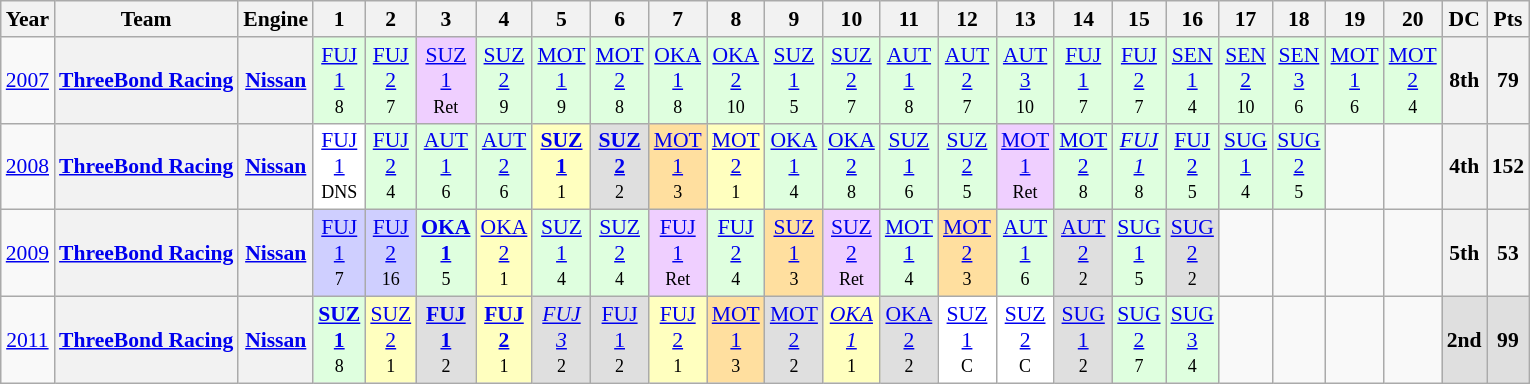<table class="wikitable" style="text-align:center; font-size:90%">
<tr>
<th>Year</th>
<th>Team</th>
<th>Engine</th>
<th>1</th>
<th>2</th>
<th>3</th>
<th>4</th>
<th>5</th>
<th>6</th>
<th>7</th>
<th>8</th>
<th>9</th>
<th>10</th>
<th>11</th>
<th>12</th>
<th>13</th>
<th>14</th>
<th>15</th>
<th>16</th>
<th>17</th>
<th>18</th>
<th>19</th>
<th>20</th>
<th>DC</th>
<th>Pts</th>
</tr>
<tr>
<td><a href='#'>2007</a></td>
<th><a href='#'>ThreeBond Racing</a></th>
<th><a href='#'>Nissan</a></th>
<td style="background:#DFFFDF;"><a href='#'>FUJ<br>1</a><br><small>8</small></td>
<td style="background:#DFFFDF;"><a href='#'>FUJ<br>2</a><br><small>7</small></td>
<td style="background:#EFCFFF;"><a href='#'>SUZ<br>1</a><br><small>Ret</small></td>
<td style="background:#DFFFDF;"><a href='#'>SUZ<br>2</a><br><small>9</small></td>
<td style="background:#DFFFDF;"><a href='#'>MOT<br>1</a><br><small>9</small></td>
<td style="background:#DFFFDF;"><a href='#'>MOT<br>2</a><br><small>8</small></td>
<td style="background:#DFFFDF;"><a href='#'>OKA<br>1</a><br><small>8</small></td>
<td style="background:#DFFFDF;"><a href='#'>OKA<br>2</a><br><small>10</small></td>
<td style="background:#DFFFDF;"><a href='#'>SUZ<br>1</a><br><small>5</small></td>
<td style="background:#DFFFDF;"><a href='#'>SUZ<br>2</a><br><small>7</small></td>
<td style="background:#DFFFDF;"><a href='#'>AUT<br>1</a><br><small>8</small></td>
<td style="background:#DFFFDF;"><a href='#'>AUT<br>2</a><br><small>7</small></td>
<td style="background:#DFFFDF;"><a href='#'>AUT<br>3</a><br><small>10</small></td>
<td style="background:#DFFFDF;"><a href='#'>FUJ<br>1</a><br><small>7</small></td>
<td style="background:#DFFFDF;"><a href='#'>FUJ<br>2</a><br><small>7</small></td>
<td style="background:#DFFFDF;"><a href='#'>SEN<br>1</a><br><small>4</small></td>
<td style="background:#DFFFDF;"><a href='#'>SEN<br>2</a><br><small>10</small></td>
<td style="background:#DFFFDF;"><a href='#'>SEN<br>3</a><br><small>6</small></td>
<td style="background:#DFFFDF;"><a href='#'>MOT<br>1</a><br><small>6</small></td>
<td style="background:#DFFFDF;"><a href='#'>MOT<br>2</a><br><small>4</small></td>
<th>8th</th>
<th>79</th>
</tr>
<tr>
<td><a href='#'>2008</a></td>
<th><a href='#'>ThreeBond Racing</a></th>
<th><a href='#'>Nissan</a></th>
<td style="background:#FFFFFF;"><a href='#'>FUJ<br>1</a><br><small>DNS</small></td>
<td style="background:#DFFFDF;"><a href='#'>FUJ<br>2</a><br><small>4</small></td>
<td style="background:#DFFFDF;"><a href='#'>AUT<br>1</a><br><small>6</small></td>
<td style="background:#DFFFDF;"><a href='#'>AUT<br>2</a><br><small>6</small></td>
<td style="background:#FFFFBF;"><strong><a href='#'>SUZ<br>1</a></strong><br><small>1</small></td>
<td style="background:#DFDFDF;"><strong><a href='#'>SUZ<br>2</a></strong><br><small>2</small></td>
<td style="background:#FFDF9F;"><a href='#'>MOT<br>1</a><br><small>3</small></td>
<td style="background:#FFFFBF;"><a href='#'>MOT<br>2</a><br><small>1</small></td>
<td style="background:#DFFFDF;"><a href='#'>OKA<br>1</a><br><small>4</small></td>
<td style="background:#DFFFDF;"><a href='#'>OKA<br>2</a><br><small>8</small></td>
<td style="background:#DFFFDF;"><a href='#'>SUZ<br>1</a><br><small>6</small></td>
<td style="background:#DFFFDF;"><a href='#'>SUZ<br>2</a><br><small>5</small></td>
<td style="background:#EFCFFF;"><a href='#'>MOT<br>1</a><br><small>Ret</small></td>
<td style="background:#DFFFDF;"><a href='#'>MOT<br>2</a><br><small>8</small></td>
<td style="background:#DFFFDF;"><em><a href='#'>FUJ<br>1</a></em><br><small>8</small></td>
<td style="background:#DFFFDF;"><a href='#'>FUJ<br>2</a><br><small>5</small></td>
<td style="background:#DFFFDF;"><a href='#'>SUG<br>1</a><br><small>4</small></td>
<td style="background:#DFFFDF;"><a href='#'>SUG<br>2</a><br><small>5</small></td>
<td></td>
<td></td>
<th>4th</th>
<th>152</th>
</tr>
<tr>
<td><a href='#'>2009</a></td>
<th><a href='#'>ThreeBond Racing</a></th>
<th><a href='#'>Nissan</a></th>
<td style="background:#CFCFFF;"><a href='#'>FUJ<br>1</a><br><small>7</small></td>
<td style="background:#CFCFFF;"><a href='#'>FUJ<br>2</a><br><small>16</small></td>
<td style="background:#DFFFDF;"><strong><a href='#'>OKA<br>1</a></strong><br><small>5</small></td>
<td style="background:#FFFFBF;"><a href='#'>OKA<br>2</a><br><small>1</small></td>
<td style="background:#DFFFDF;"><a href='#'>SUZ<br>1</a><br><small>4</small></td>
<td style="background:#DFFFDF;"><a href='#'>SUZ<br>2</a><br><small>4</small></td>
<td style="background:#EFCFFF;"><a href='#'>FUJ<br>1</a><br><small>Ret</small></td>
<td style="background:#DFFFDF;"><a href='#'>FUJ<br>2</a><br><small>4</small></td>
<td style="background:#FFDF9F;"><a href='#'>SUZ<br>1</a><br><small>3</small></td>
<td style="background:#EFCFFF;"><a href='#'>SUZ<br>2</a><br><small>Ret</small></td>
<td style="background:#DFFFDF;"><a href='#'>MOT<br>1</a><br><small>4</small></td>
<td style="background:#FFDF9F;"><a href='#'>MOT<br>2</a><br><small>3</small></td>
<td style="background:#DFFFDF;"><a href='#'>AUT<br>1</a><br><small>6</small></td>
<td style="background:#DFDFDF;"><a href='#'>AUT<br>2</a><br><small>2</small></td>
<td style="background:#DFFFDF;"><a href='#'>SUG<br>1</a><br><small>5</small></td>
<td style="background:#DFDFDF;"><a href='#'>SUG<br>2</a><br><small>2</small></td>
<td></td>
<td></td>
<td></td>
<td></td>
<th>5th</th>
<th>53</th>
</tr>
<tr>
<td><a href='#'>2011</a></td>
<th><a href='#'>ThreeBond Racing</a></th>
<th><a href='#'>Nissan</a></th>
<td style="background:#DFFFDF;"><strong><a href='#'>SUZ<br>1</a></strong><br><small>8</small></td>
<td style="background:#FFFFBF;"><a href='#'>SUZ<br>2</a><br><small>1</small></td>
<td style="background:#DFDFDF;"><strong><a href='#'>FUJ<br>1</a></strong><br><small>2</small></td>
<td style="background:#FFFFBF;"><strong><a href='#'>FUJ<br>2</a></strong><br><small>1</small></td>
<td style="background:#DFDFDF;"><em><a href='#'>FUJ<br>3</a></em><br><small>2</small></td>
<td style="background:#DFDFDF;"><a href='#'>FUJ<br>1</a><br><small>2</small></td>
<td style="background:#FFFFBF;"><a href='#'>FUJ<br>2</a><br><small>1</small></td>
<td style="background:#FFDF9F;"><a href='#'>MOT<br>1</a><br><small>3</small></td>
<td style="background:#DFDFDF;"><a href='#'>MOT<br>2</a><br><small>2</small></td>
<td style="background:#FFFFBF;"><em><a href='#'>OKA<br>1</a></em><br><small>1</small></td>
<td style="background:#DFDFDF;"><a href='#'>OKA<br>2</a><br><small>2</small></td>
<td style="background:#FFFFFF;"><a href='#'>SUZ<br>1</a><br><small>C</small></td>
<td style="background:#FFFFFF;"><a href='#'>SUZ<br>2</a><br><small>C</small></td>
<td style="background:#DFDFDF;"><a href='#'>SUG<br>1</a><br><small>2</small></td>
<td style="background:#DFFFDF;"><a href='#'>SUG<br>2</a><br><small>7</small></td>
<td style="background:#DFFFDF;"><a href='#'>SUG<br>3</a><br><small>4</small></td>
<td></td>
<td></td>
<td></td>
<td></td>
<td style="background:#DFDFDF;"><strong>2nd</strong></td>
<td style="background:#DFDFDF;"><strong>99</strong></td>
</tr>
</table>
